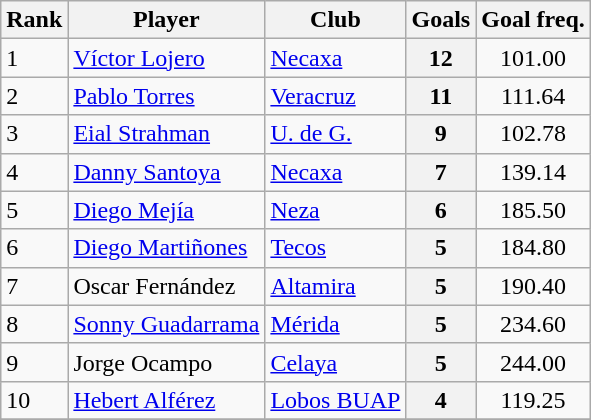<table class="wikitable">
<tr>
<th>Rank</th>
<th>Player</th>
<th>Club</th>
<th>Goals</th>
<th>Goal freq.</th>
</tr>
<tr>
<td rowspan=>1</td>
<td> <a href='#'>Víctor Lojero</a></td>
<td><a href='#'>Necaxa</a></td>
<th align="center">12</th>
<td align="center">101.00</td>
</tr>
<tr>
<td rowspan=>2</td>
<td> <a href='#'>Pablo Torres</a></td>
<td><a href='#'>Veracruz</a></td>
<th align="center">11</th>
<td align="center">111.64</td>
</tr>
<tr>
<td rowspan=>3</td>
<td> <a href='#'>Eial Strahman</a></td>
<td><a href='#'>U. de G.</a></td>
<th align="center">9</th>
<td align="center">102.78</td>
</tr>
<tr>
<td rowspan=>4</td>
<td> <a href='#'>Danny Santoya</a></td>
<td><a href='#'>Necaxa</a></td>
<th align="center">7</th>
<td align="center">139.14</td>
</tr>
<tr>
<td rowspan=>5</td>
<td> <a href='#'>Diego Mejía</a></td>
<td><a href='#'>Neza</a></td>
<th align="center">6</th>
<td align="center">185.50</td>
</tr>
<tr>
<td rowspan=>6</td>
<td> <a href='#'>Diego Martiñones</a></td>
<td><a href='#'>Tecos</a></td>
<th align="center">5</th>
<td align="center">184.80</td>
</tr>
<tr>
<td rowspan=>7</td>
<td> Oscar Fernández</td>
<td><a href='#'>Altamira</a></td>
<th align="center">5</th>
<td align="center">190.40</td>
</tr>
<tr>
<td rowspan=>8</td>
<td> <a href='#'>Sonny Guadarrama</a></td>
<td><a href='#'>Mérida</a></td>
<th align="center">5</th>
<td align="center">234.60</td>
</tr>
<tr>
<td rowspan=>9</td>
<td> Jorge Ocampo</td>
<td><a href='#'>Celaya</a></td>
<th align="center">5</th>
<td align="center">244.00</td>
</tr>
<tr>
<td rowspan=>10</td>
<td> <a href='#'>Hebert Alférez</a></td>
<td><a href='#'>Lobos BUAP</a></td>
<th align="center">4</th>
<td align="center">119.25</td>
</tr>
<tr>
</tr>
</table>
